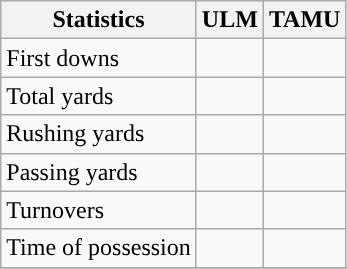<table class="wikitable">
<tr>
<th>Statistics</th>
<th>ULM</th>
<th>TAMU</th>
</tr>
<tr>
<td>First downs</td>
<td></td>
<td></td>
</tr>
<tr>
<td>Total yards</td>
<td></td>
<td></td>
</tr>
<tr>
<td>Rushing yards</td>
<td></td>
<td></td>
</tr>
<tr>
<td>Passing yards</td>
<td></td>
<td></td>
</tr>
<tr>
<td>Turnovers</td>
<td></td>
<td></td>
</tr>
<tr>
<td>Time of possession</td>
<td></td>
<td></td>
</tr>
<tr>
</tr>
</table>
